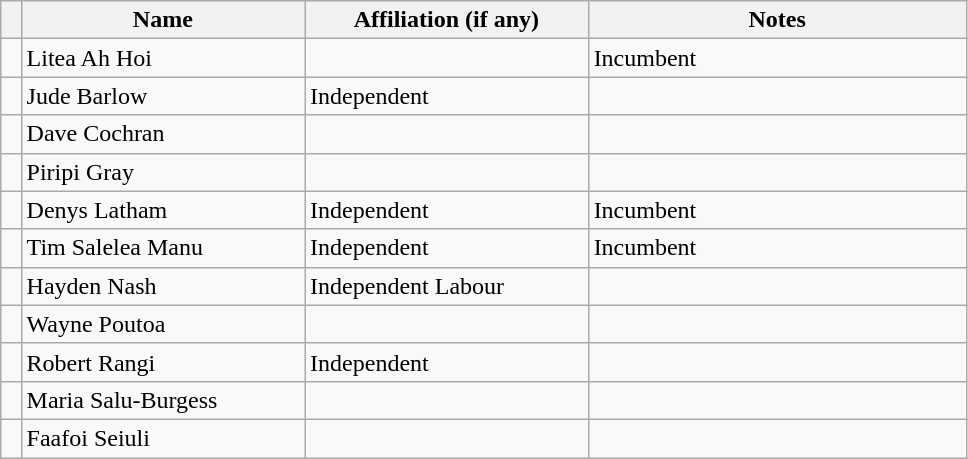<table class="wikitable" width="51%">
<tr>
<th width="1%"></th>
<th width="15%">Name</th>
<th width="15%">Affiliation (if any)</th>
<th width="20%">Notes</th>
</tr>
<tr>
<td></td>
<td>Litea Ah Hoi</td>
<td></td>
<td>Incumbent</td>
</tr>
<tr>
<td bgcolor=></td>
<td>Jude Barlow</td>
<td>Independent</td>
<td></td>
</tr>
<tr>
<td></td>
<td>Dave Cochran</td>
<td></td>
<td></td>
</tr>
<tr>
<td></td>
<td>Piripi Gray</td>
<td></td>
<td></td>
</tr>
<tr>
<td bgcolor=></td>
<td>Denys Latham</td>
<td>Independent</td>
<td>Incumbent</td>
</tr>
<tr>
<td bgcolor=></td>
<td>Tim Salelea Manu</td>
<td>Independent</td>
<td>Incumbent</td>
</tr>
<tr>
<td bgcolor=></td>
<td>Hayden Nash</td>
<td>Independent Labour</td>
<td></td>
</tr>
<tr>
<td></td>
<td>Wayne Poutoa</td>
<td></td>
<td></td>
</tr>
<tr>
<td bgcolor=></td>
<td>Robert Rangi</td>
<td>Independent</td>
<td></td>
</tr>
<tr>
<td></td>
<td>Maria Salu-Burgess</td>
<td></td>
<td></td>
</tr>
<tr>
<td></td>
<td>Faafoi Seiuli</td>
<td></td>
<td></td>
</tr>
</table>
